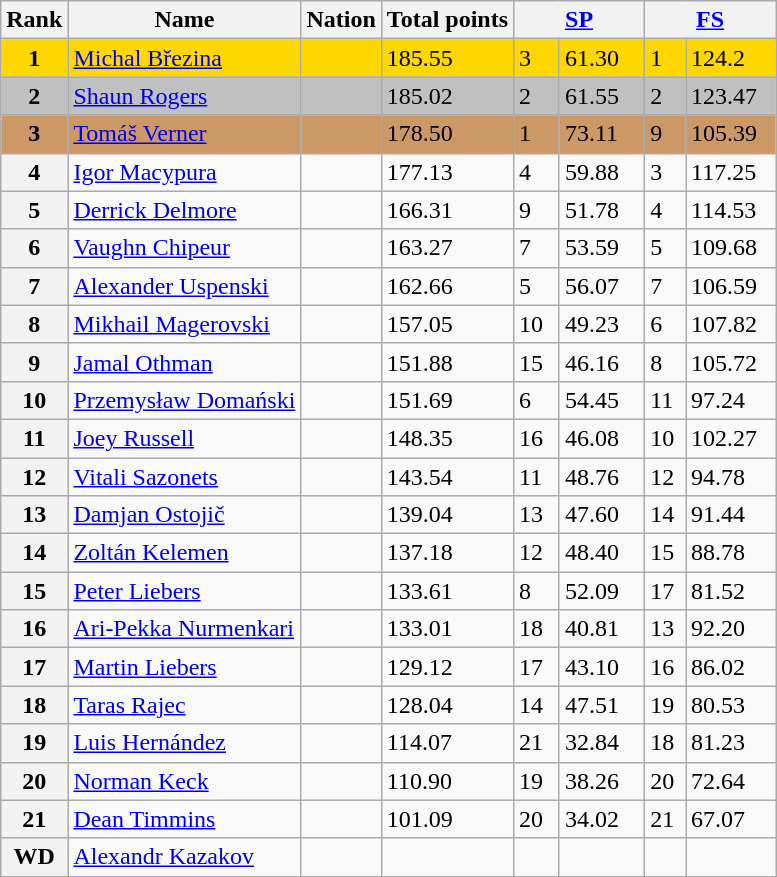<table class="wikitable">
<tr>
<th>Rank</th>
<th>Name</th>
<th>Nation</th>
<th>Total points</th>
<th colspan="2" width="80px"><a href='#'>SP</a></th>
<th colspan="2" width="80px"><a href='#'>FS</a></th>
</tr>
<tr bgcolor="gold">
<td align="center"><strong>1</strong></td>
<td><a href='#'>Michal Březina</a></td>
<td></td>
<td>185.55</td>
<td>3</td>
<td>61.30</td>
<td>1</td>
<td>124.2</td>
</tr>
<tr bgcolor="silver">
<td align="center"><strong>2</strong></td>
<td><a href='#'>Shaun Rogers</a></td>
<td></td>
<td>185.02</td>
<td>2</td>
<td>61.55</td>
<td>2</td>
<td>123.47</td>
</tr>
<tr bgcolor="cc9966">
<td align="center"><strong>3</strong></td>
<td><a href='#'>Tomáš Verner</a></td>
<td></td>
<td>178.50</td>
<td>1</td>
<td>73.11</td>
<td>9</td>
<td>105.39</td>
</tr>
<tr>
<th>4</th>
<td><a href='#'>Igor Macypura</a></td>
<td></td>
<td>177.13</td>
<td>4</td>
<td>59.88</td>
<td>3</td>
<td>117.25</td>
</tr>
<tr>
<th>5</th>
<td><a href='#'>Derrick Delmore</a></td>
<td></td>
<td>166.31</td>
<td>9</td>
<td>51.78</td>
<td>4</td>
<td>114.53</td>
</tr>
<tr>
<th>6</th>
<td><a href='#'>Vaughn Chipeur</a></td>
<td></td>
<td>163.27</td>
<td>7</td>
<td>53.59</td>
<td>5</td>
<td>109.68</td>
</tr>
<tr>
<th>7</th>
<td><a href='#'>Alexander Uspenski</a></td>
<td></td>
<td>162.66</td>
<td>5</td>
<td>56.07</td>
<td>7</td>
<td>106.59</td>
</tr>
<tr>
<th>8</th>
<td><a href='#'>Mikhail Magerovski</a></td>
<td></td>
<td>157.05</td>
<td>10</td>
<td>49.23</td>
<td>6</td>
<td>107.82</td>
</tr>
<tr>
<th>9</th>
<td><a href='#'>Jamal Othman</a></td>
<td></td>
<td>151.88</td>
<td>15</td>
<td>46.16</td>
<td>8</td>
<td>105.72</td>
</tr>
<tr>
<th>10</th>
<td><a href='#'>Przemysław Domański</a></td>
<td></td>
<td>151.69</td>
<td>6</td>
<td>54.45</td>
<td>11</td>
<td>97.24</td>
</tr>
<tr>
<th>11</th>
<td><a href='#'>Joey Russell</a></td>
<td></td>
<td>148.35</td>
<td>16</td>
<td>46.08</td>
<td>10</td>
<td>102.27</td>
</tr>
<tr>
<th>12</th>
<td><a href='#'>Vitali Sazonets</a></td>
<td></td>
<td>143.54</td>
<td>11</td>
<td>48.76</td>
<td>12</td>
<td>94.78</td>
</tr>
<tr>
<th>13</th>
<td><a href='#'>Damjan Ostojič</a></td>
<td></td>
<td>139.04</td>
<td>13</td>
<td>47.60</td>
<td>14</td>
<td>91.44</td>
</tr>
<tr>
<th>14</th>
<td><a href='#'>Zoltán Kelemen</a></td>
<td></td>
<td>137.18</td>
<td>12</td>
<td>48.40</td>
<td>15</td>
<td>88.78</td>
</tr>
<tr>
<th>15</th>
<td><a href='#'>Peter Liebers</a></td>
<td></td>
<td>133.61</td>
<td>8</td>
<td>52.09</td>
<td>17</td>
<td>81.52</td>
</tr>
<tr>
<th>16</th>
<td><a href='#'>Ari-Pekka Nurmenkari</a></td>
<td></td>
<td>133.01</td>
<td>18</td>
<td>40.81</td>
<td>13</td>
<td>92.20</td>
</tr>
<tr>
<th>17</th>
<td><a href='#'>Martin Liebers</a></td>
<td></td>
<td>129.12</td>
<td>17</td>
<td>43.10</td>
<td>16</td>
<td>86.02</td>
</tr>
<tr>
<th>18</th>
<td><a href='#'>Taras Rajec</a></td>
<td></td>
<td>128.04</td>
<td>14</td>
<td>47.51</td>
<td>19</td>
<td>80.53</td>
</tr>
<tr>
<th>19</th>
<td><a href='#'>Luis Hernández</a></td>
<td></td>
<td>114.07</td>
<td>21</td>
<td>32.84</td>
<td>18</td>
<td>81.23</td>
</tr>
<tr>
<th>20</th>
<td><a href='#'>Norman Keck</a></td>
<td></td>
<td>110.90</td>
<td>19</td>
<td>38.26</td>
<td>20</td>
<td>72.64</td>
</tr>
<tr>
<th>21</th>
<td><a href='#'>Dean Timmins</a></td>
<td></td>
<td>101.09</td>
<td>20</td>
<td>34.02</td>
<td>21</td>
<td>67.07</td>
</tr>
<tr>
<th>WD</th>
<td><a href='#'>Alexandr Kazakov</a></td>
<td></td>
<td></td>
<td></td>
<td></td>
<td></td>
<td></td>
</tr>
</table>
